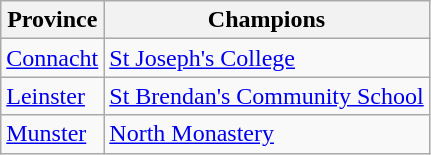<table class="wikitable">
<tr>
<th>Province</th>
<th>Champions</th>
</tr>
<tr>
<td><a href='#'>Connacht</a></td>
<td><a href='#'>St Joseph's College</a></td>
</tr>
<tr>
<td><a href='#'>Leinster</a></td>
<td><a href='#'>St Brendan's Community School</a></td>
</tr>
<tr>
<td><a href='#'>Munster</a></td>
<td><a href='#'>North Monastery</a></td>
</tr>
</table>
